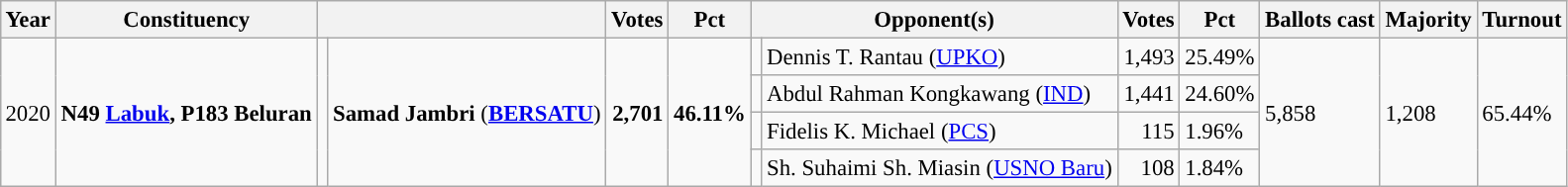<table class="wikitable" style="margin:0.5em ; font-size:95%">
<tr>
<th>Year</th>
<th>Constituency</th>
<th colspan=2></th>
<th>Votes</th>
<th>Pct</th>
<th colspan=2>Opponent(s)</th>
<th>Votes</th>
<th>Pct</th>
<th>Ballots cast</th>
<th>Majority</th>
<th>Turnout</th>
</tr>
<tr>
<td rowspan=4>2020</td>
<td rowspan=4><strong>N49 <a href='#'>Labuk</a>, P183 Beluran</strong></td>
<td rowspan=4 bgcolor=></td>
<td rowspan=4><strong>Samad Jambri</strong> (<a href='#'><strong>BERSATU</strong></a>)</td>
<td rowspan=4 align="right"><strong>2,701</strong></td>
<td rowspan=4><strong>46.11%</strong></td>
<td></td>
<td>Dennis T. Rantau (<a href='#'>UPKO</a>)</td>
<td align="right">1,493</td>
<td>25.49%</td>
<td rowspan=4>5,858</td>
<td rowspan=4>1,208</td>
<td rowspan=4>65.44%</td>
</tr>
<tr>
<td></td>
<td>Abdul Rahman Kongkawang (<a href='#'>IND</a>)</td>
<td align="right">1,441</td>
<td>24.60%</td>
</tr>
<tr>
<td></td>
<td>Fidelis K. Michael (<a href='#'>PCS</a>)</td>
<td align="right">115</td>
<td>1.96%</td>
</tr>
<tr>
<td bgcolor=></td>
<td>Sh. Suhaimi Sh. Miasin (<a href='#'>USNO Baru</a>)</td>
<td align="right">108</td>
<td>1.84%</td>
</tr>
</table>
